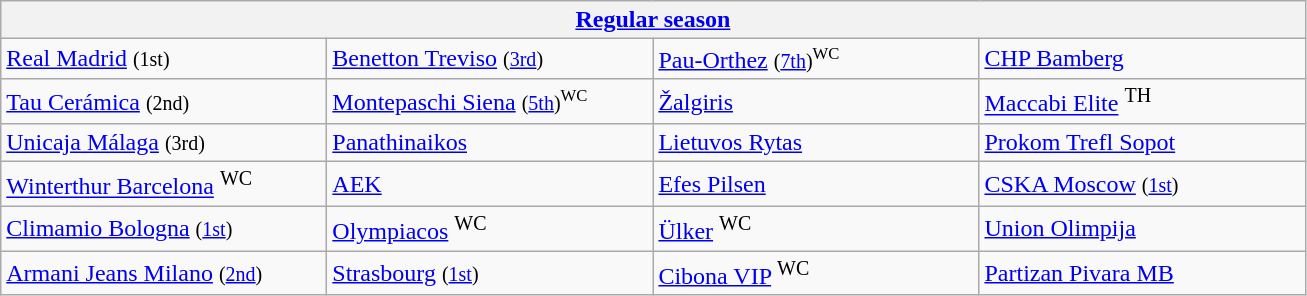<table class="wikitable">
<tr>
<th colspan=4><a href='#'>Regular season</a></th>
</tr>
<tr>
<td width=210> <a href='#'>Real Madrid</a> <small>(1st)</small></td>
<td width=210> <a href='#'>Benetton Treviso</a> <small>(<a href='#'>3rd</a>)</small></td>
<td width=210> <a href='#'>Pau-Orthez</a> <small>(<a href='#'>7th</a>)<sup>WC</sup></small></td>
<td width=210> <a href='#'>CHP Bamberg</a> </td>
</tr>
<tr>
<td width=210> <a href='#'>Tau Cerámica</a> <small>(2nd)</small></td>
<td width=210> <a href='#'>Montepaschi Siena</a> <small>(<a href='#'>5th</a>)<sup>WC</sup></small></td>
<td width=210> <a href='#'>Žalgiris</a> </td>
<td width=210> <a href='#'>Maccabi Elite</a> <sup>TH</sup></td>
</tr>
<tr>
<td width=210> <a href='#'>Unicaja Málaga</a> <small>(3rd)</small></td>
<td width=210> <a href='#'>Panathinaikos</a> </td>
<td width=210> <a href='#'>Lietuvos Rytas</a> </td>
<td width=210> <a href='#'>Prokom Trefl Sopot</a> </td>
</tr>
<tr>
<td width=210> <a href='#'>Winterthur Barcelona</a> <sup>WC</sup></td>
<td width=210> <a href='#'>AEK</a> </td>
<td width=210> <a href='#'>Efes Pilsen</a> </td>
<td width=210> <a href='#'>CSKA Moscow</a> <small>(<a href='#'>1st</a>)</small></td>
</tr>
<tr>
<td> <a href='#'>Climamio Bologna</a> <small>(<a href='#'>1st</a>)</small></td>
<td> <a href='#'>Olympiacos</a> <sup>WC</sup></td>
<td> <a href='#'>Ülker</a> <sup>WC</sup></td>
<td> <a href='#'>Union Olimpija</a> </td>
</tr>
<tr>
<td> <a href='#'>Armani Jeans Milano</a> <small>(<a href='#'>2nd</a>)</small></td>
<td> <a href='#'>Strasbourg</a> <small>(<a href='#'>1st</a>)</small></td>
<td> <a href='#'>Cibona VIP</a> <sup>WC</sup></td>
<td> <a href='#'>Partizan Pivara MB</a> </td>
</tr>
</table>
